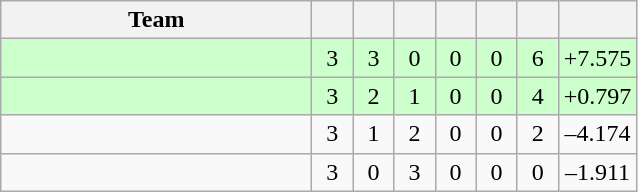<table class="wikitable" style="text-align:center">
<tr>
<th width=200>Team</th>
<th width=20></th>
<th width=20></th>
<th width=20></th>
<th width=20></th>
<th width=20></th>
<th width=20></th>
<th width=45></th>
</tr>
<tr bgcolor=ccffcc>
<td align="left"></td>
<td>3</td>
<td>3</td>
<td>0</td>
<td>0</td>
<td>0</td>
<td>6</td>
<td>+7.575</td>
</tr>
<tr bgcolor=ccffcc>
<td align="left"></td>
<td>3</td>
<td>2</td>
<td>1</td>
<td>0</td>
<td>0</td>
<td>4</td>
<td>+0.797</td>
</tr>
<tr>
<td align="left"></td>
<td>3</td>
<td>1</td>
<td>2</td>
<td>0</td>
<td>0</td>
<td>2</td>
<td>–4.174</td>
</tr>
<tr>
<td align="left"></td>
<td>3</td>
<td>0</td>
<td>3</td>
<td>0</td>
<td>0</td>
<td>0</td>
<td>–1.911</td>
</tr>
</table>
